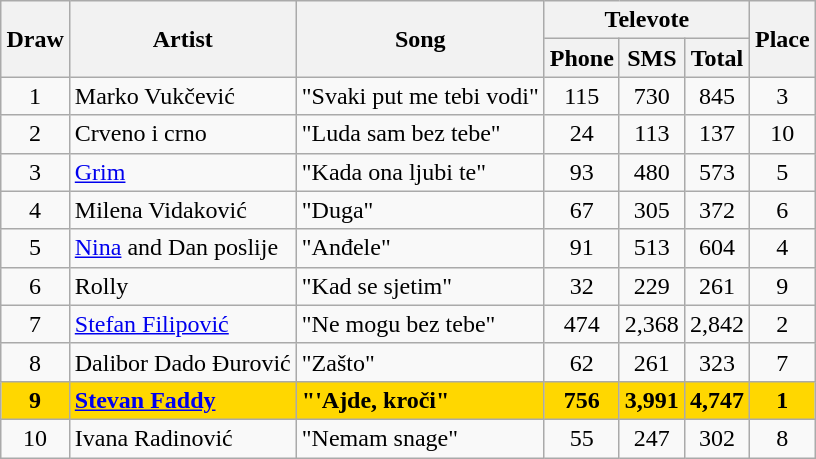<table class="sortable wikitable" style="margin: 1em auto 1em auto; text-align:center">
<tr>
<th rowspan="2">Draw</th>
<th rowspan="2">Artist</th>
<th rowspan="2">Song</th>
<th colspan="3">Televote</th>
<th rowspan="2">Place</th>
</tr>
<tr>
<th>Phone</th>
<th>SMS</th>
<th>Total</th>
</tr>
<tr>
<td>1</td>
<td align="left">Marko Vukčević</td>
<td align="left">"Svaki put me tebi vodi"</td>
<td>115</td>
<td>730</td>
<td>845</td>
<td>3</td>
</tr>
<tr>
<td>2</td>
<td align="left">Crveno i crno</td>
<td align="left">"Luda sam bez tebe"</td>
<td>24</td>
<td>113</td>
<td>137</td>
<td>10</td>
</tr>
<tr>
<td>3</td>
<td align="left"><a href='#'>Grim</a></td>
<td align="left">"Kada ona ljubi te"</td>
<td>93</td>
<td>480</td>
<td>573</td>
<td>5</td>
</tr>
<tr>
<td>4</td>
<td align="left">Milena Vidaković</td>
<td align="left">"Duga"</td>
<td>67</td>
<td>305</td>
<td>372</td>
<td>6</td>
</tr>
<tr>
<td>5</td>
<td align="left"><a href='#'>Nina</a> and Dan poslije</td>
<td align="left">"Anđele"</td>
<td>91</td>
<td>513</td>
<td>604</td>
<td>4</td>
</tr>
<tr>
<td>6</td>
<td align="left">Rolly</td>
<td align="left">"Kad se sjetim"</td>
<td>32</td>
<td>229</td>
<td>261</td>
<td>9</td>
</tr>
<tr>
<td>7</td>
<td align="left"><a href='#'>Stefan Filipović</a></td>
<td align="left">"Ne mogu bez tebe"</td>
<td>474</td>
<td>2,368</td>
<td>2,842</td>
<td>2</td>
</tr>
<tr>
<td>8</td>
<td align="left">Dalibor Dado Đurović</td>
<td align="left">"Zašto"</td>
<td>62</td>
<td>261</td>
<td>323</td>
<td>7</td>
</tr>
<tr style="font-weight:bold; background:gold;">
<td>9</td>
<td align="left"><a href='#'>Stevan Faddy</a></td>
<td align="left">"'Ajde, kroči"</td>
<td>756</td>
<td>3,991</td>
<td>4,747</td>
<td>1</td>
</tr>
<tr>
<td>10</td>
<td align="left">Ivana Radinović</td>
<td align="left">"Nemam snage"</td>
<td>55</td>
<td>247</td>
<td>302</td>
<td>8</td>
</tr>
</table>
